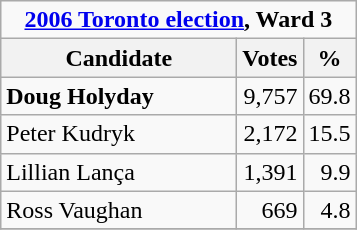<table class="wikitable">
<tr>
<td Colspan="3" align="center"><strong><a href='#'>2006 Toronto election</a>, Ward 3</strong></td>
</tr>
<tr>
<th width="150" bgcolor="#ddddff">Candidate</th>
<th bgcolor="#ddddff">Votes</th>
<th bgcolor="#ddddff">%</th>
</tr>
<tr>
<td><strong>Doug Holyday</strong></td>
<td align=right>9,757</td>
<td align=right>69.8</td>
</tr>
<tr>
<td>Peter Kudryk</td>
<td align=right>2,172</td>
<td align=right>15.5</td>
</tr>
<tr>
<td>Lillian Lança</td>
<td align=right>1,391</td>
<td align=right>9.9</td>
</tr>
<tr>
<td>Ross Vaughan</td>
<td align=right>669</td>
<td align=right>4.8</td>
</tr>
<tr>
</tr>
</table>
